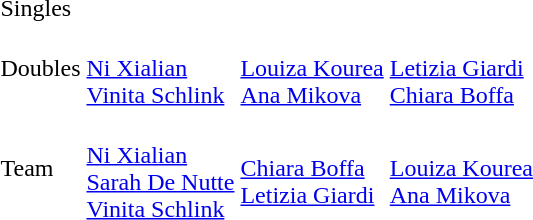<table>
<tr>
<td rowspan=2>Singles</td>
<td rowspan=2></td>
<td rowspan=2></td>
<td></td>
</tr>
<tr>
<td></td>
</tr>
<tr>
<td>Doubles</td>
<td><br><a href='#'>Ni Xialian</a><br><a href='#'>Vinita Schlink</a></td>
<td><br><a href='#'>Louiza Kourea</a><br><a href='#'>Ana Mikova</a></td>
<td><br><a href='#'>Letizia Giardi</a><br><a href='#'>Chiara Boffa</a></td>
</tr>
<tr>
<td>Team</td>
<td><br><a href='#'>Ni Xialian</a><br><a href='#'>Sarah De Nutte</a><br><a href='#'>Vinita Schlink</a></td>
<td><br><a href='#'>Chiara Boffa</a><br><a href='#'>Letizia Giardi</a></td>
<td><br><a href='#'>Louiza Kourea</a><br><a href='#'>Ana Mikova</a></td>
</tr>
</table>
